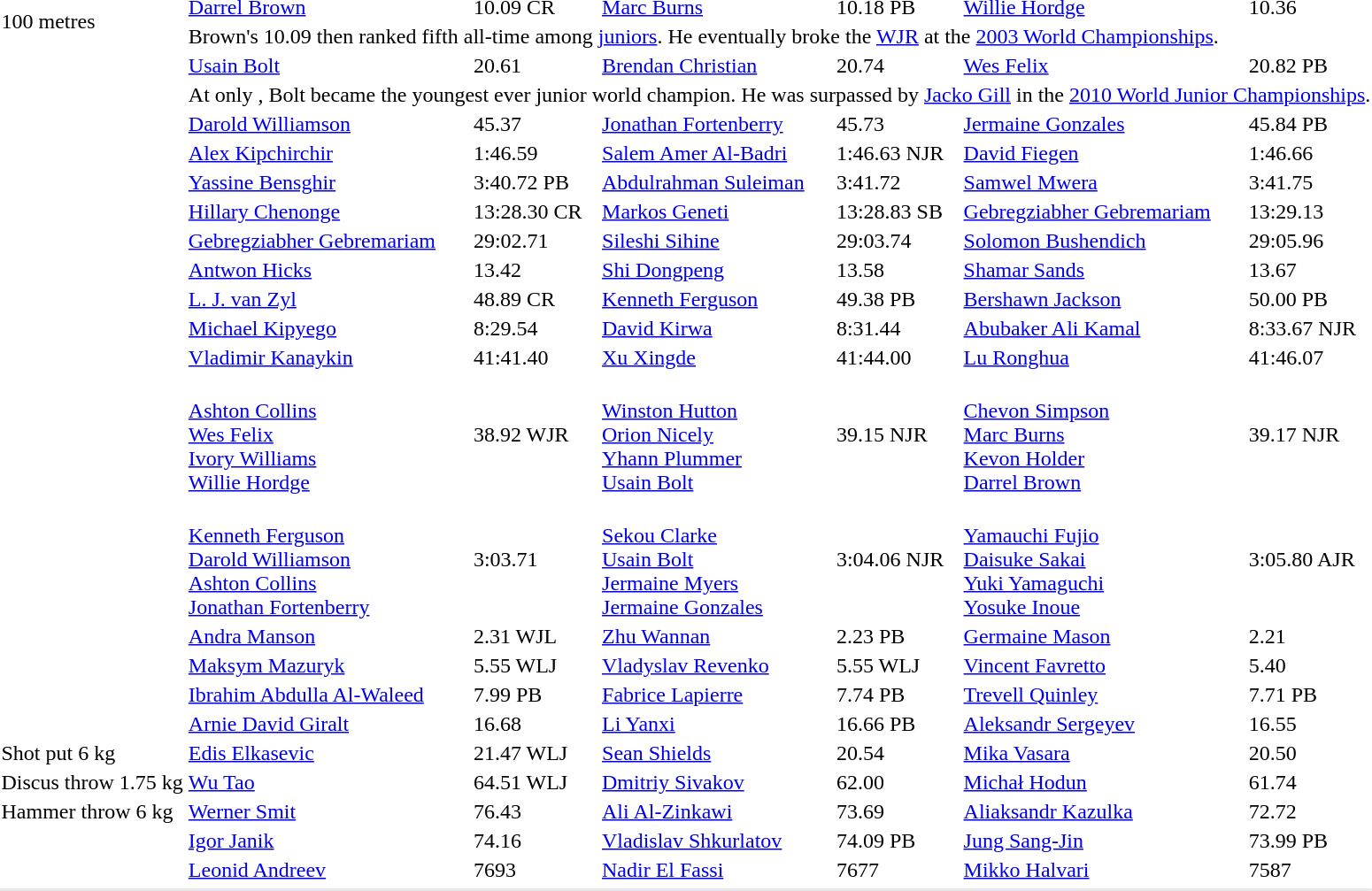<table>
<tr>
<td rowspan=2>100 metres<br></td>
<td><a href='#'>Darrel Brown</a><br></td>
<td>10.09 CR</td>
<td><a href='#'>Marc Burns</a><br></td>
<td>10.18 PB</td>
<td><a href='#'>Willie Hordge</a><br></td>
<td>10.36</td>
</tr>
<tr>
<td colspan=6>Brown's 10.09 then ranked fifth all-time among <a href='#'>juniors</a>. He eventually broke the <a href='#'>WJR</a> at the <a href='#'>2003 World Championships</a>.</td>
</tr>
<tr>
<td rowspan=2></td>
<td><a href='#'>Usain Bolt</a><br></td>
<td>20.61</td>
<td><a href='#'>Brendan Christian</a><br></td>
<td>20.74</td>
<td><a href='#'>Wes Felix</a><br></td>
<td>20.82 PB</td>
</tr>
<tr>
<td colspan=6>At only , Bolt became the youngest ever junior world champion. He was surpassed by <a href='#'>Jacko Gill</a> in the <a href='#'>2010 World Junior Championships</a>.</td>
</tr>
<tr>
<td></td>
<td><a href='#'>Darold Williamson</a><br></td>
<td>45.37</td>
<td><a href='#'>Jonathan Fortenberry</a><br></td>
<td>45.73</td>
<td><a href='#'>Jermaine Gonzales</a><br></td>
<td>45.84 PB</td>
</tr>
<tr>
<td></td>
<td><a href='#'>Alex Kipchirchir</a><br></td>
<td>1:46.59</td>
<td><a href='#'>Salem Amer Al-Badri</a><br></td>
<td>1:46.63 NJR</td>
<td><a href='#'>David Fiegen</a><br></td>
<td>1:46.66</td>
</tr>
<tr>
<td></td>
<td><a href='#'>Yassine Bensghir</a><br></td>
<td>3:40.72 PB</td>
<td><a href='#'>Abdulrahman Suleiman</a><br></td>
<td>3:41.72</td>
<td><a href='#'>Samwel Mwera</a><br></td>
<td>3:41.75</td>
</tr>
<tr>
<td></td>
<td><a href='#'>Hillary Chenonge</a><br></td>
<td>13:28.30 CR</td>
<td><a href='#'>Markos Geneti</a><br></td>
<td>13:28.83 SB</td>
<td><a href='#'>Gebregziabher Gebremariam</a><br></td>
<td>13:29.13</td>
</tr>
<tr>
<td></td>
<td><a href='#'>Gebregziabher Gebremariam</a><br></td>
<td>29:02.71</td>
<td><a href='#'>Sileshi Sihine</a><br></td>
<td>29:03.74</td>
<td><a href='#'>Solomon Bushendich</a><br></td>
<td>29:05.96</td>
</tr>
<tr>
<td></td>
<td><a href='#'>Antwon Hicks</a><br></td>
<td>13.42</td>
<td><a href='#'>Shi Dongpeng</a><br></td>
<td>13.58</td>
<td><a href='#'>Shamar Sands</a><br></td>
<td>13.67</td>
</tr>
<tr>
<td></td>
<td><a href='#'>L. J. van Zyl</a><br></td>
<td>48.89 CR</td>
<td><a href='#'>Kenneth Ferguson</a><br></td>
<td>49.38 PB</td>
<td><a href='#'>Bershawn Jackson</a><br></td>
<td>50.00 PB</td>
</tr>
<tr>
<td></td>
<td><a href='#'>Michael Kipyego</a><br></td>
<td>8:29.54</td>
<td><a href='#'>David Kirwa</a><br></td>
<td>8:31.44</td>
<td><a href='#'>Abubaker Ali Kamal</a><br></td>
<td>8:33.67 NJR</td>
</tr>
<tr>
<td></td>
<td><a href='#'>Vladimir Kanaykin</a><br></td>
<td>41:41.40</td>
<td><a href='#'>Xu Xingde</a><br></td>
<td>41:44.00</td>
<td><a href='#'>Lu Ronghua</a><br></td>
<td>41:46.07</td>
</tr>
<tr>
<td></td>
<td><br><a href='#'>Ashton Collins</a><br><a href='#'>Wes Felix</a><br><a href='#'>Ivory Williams</a><br><a href='#'>Willie Hordge</a></td>
<td>38.92 WJR</td>
<td><br><a href='#'>Winston Hutton</a><br><a href='#'>Orion Nicely</a><br><a href='#'>Yhann Plummer</a><br><a href='#'>Usain Bolt</a></td>
<td>39.15 NJR</td>
<td><br><a href='#'>Chevon Simpson</a><br><a href='#'>Marc Burns</a><br><a href='#'>Kevon Holder</a><br><a href='#'>Darrel Brown</a></td>
<td>39.17 NJR</td>
</tr>
<tr>
<td></td>
<td><br><a href='#'>Kenneth Ferguson</a><br><a href='#'>Darold Williamson</a><br><a href='#'>Ashton Collins</a><br><a href='#'>Jonathan Fortenberry</a></td>
<td>3:03.71</td>
<td><br><a href='#'>Sekou Clarke</a><br><a href='#'>Usain Bolt</a><br><a href='#'>Jermaine Myers</a><br><a href='#'>Jermaine Gonzales</a></td>
<td>3:04.06 NJR</td>
<td><br><a href='#'>Yamauchi Fujio</a><br><a href='#'>Daisuke Sakai</a><br><a href='#'>Yuki Yamaguchi</a><br><a href='#'>Yosuke Inoue</a></td>
<td>3:05.80 AJR</td>
</tr>
<tr>
<td></td>
<td><a href='#'>Andra Manson</a><br></td>
<td>2.31 WJL</td>
<td><a href='#'>Zhu Wannan</a><br></td>
<td>2.23 PB</td>
<td><a href='#'>Germaine Mason</a><br></td>
<td>2.21</td>
</tr>
<tr>
<td></td>
<td><a href='#'>Maksym Mazuryk</a><br></td>
<td>5.55 WLJ</td>
<td><a href='#'>Vladyslav Revenko</a><br></td>
<td>5.55 WLJ</td>
<td><a href='#'>Vincent Favretto</a><br></td>
<td>5.40</td>
</tr>
<tr>
<td></td>
<td><a href='#'>Ibrahim Abdulla Al-Waleed</a><br></td>
<td>7.99 PB</td>
<td><a href='#'>Fabrice Lapierre</a><br></td>
<td>7.74 PB</td>
<td><a href='#'>Trevell Quinley</a><br></td>
<td>7.71 PB</td>
</tr>
<tr>
<td></td>
<td><a href='#'>Arnie David Giralt</a><br></td>
<td>16.68</td>
<td><a href='#'>Li Yanxi</a><br></td>
<td>16.66 PB</td>
<td><a href='#'>Aleksandr Sergeyev</a><br></td>
<td>16.55</td>
</tr>
<tr>
<td>Shot put 6 kg<br></td>
<td><a href='#'>Edis Elkasevic</a><br></td>
<td>21.47 WLJ</td>
<td><a href='#'>Sean Shields</a><br></td>
<td>20.54</td>
<td><a href='#'>Mika Vasara</a><br></td>
<td>20.50</td>
</tr>
<tr>
<td>Discus throw 1.75 kg<br></td>
<td><a href='#'>Wu Tao</a><br></td>
<td>64.51 WLJ</td>
<td><a href='#'>Dmitriy Sivakov</a><br></td>
<td>62.00</td>
<td><a href='#'>Michał Hodun</a><br></td>
<td>61.74</td>
</tr>
<tr>
<td>Hammer throw 6 kg<br></td>
<td><a href='#'>Werner Smit</a><br></td>
<td>76.43</td>
<td><a href='#'>Ali Al-Zinkawi</a><br></td>
<td>73.69</td>
<td><a href='#'>Aliaksandr Kazulka</a><br></td>
<td>72.72</td>
</tr>
<tr>
<td></td>
<td><a href='#'>Igor Janik</a><br></td>
<td>74.16</td>
<td><a href='#'>Vladislav Shkurlatov</a><br></td>
<td>74.09 PB</td>
<td><a href='#'>Jung Sang-Jin</a><br></td>
<td>73.99 PB</td>
</tr>
<tr>
<td></td>
<td><a href='#'>Leonid Andreev</a><br></td>
<td>7693</td>
<td><a href='#'>Nadir El Fassi</a><br></td>
<td>7677</td>
<td><a href='#'>Mikko Halvari</a><br></td>
<td>7587</td>
</tr>
<tr>
</tr>
<tr bgcolor= e8e8e8>
<td colspan=7></td>
</tr>
</table>
